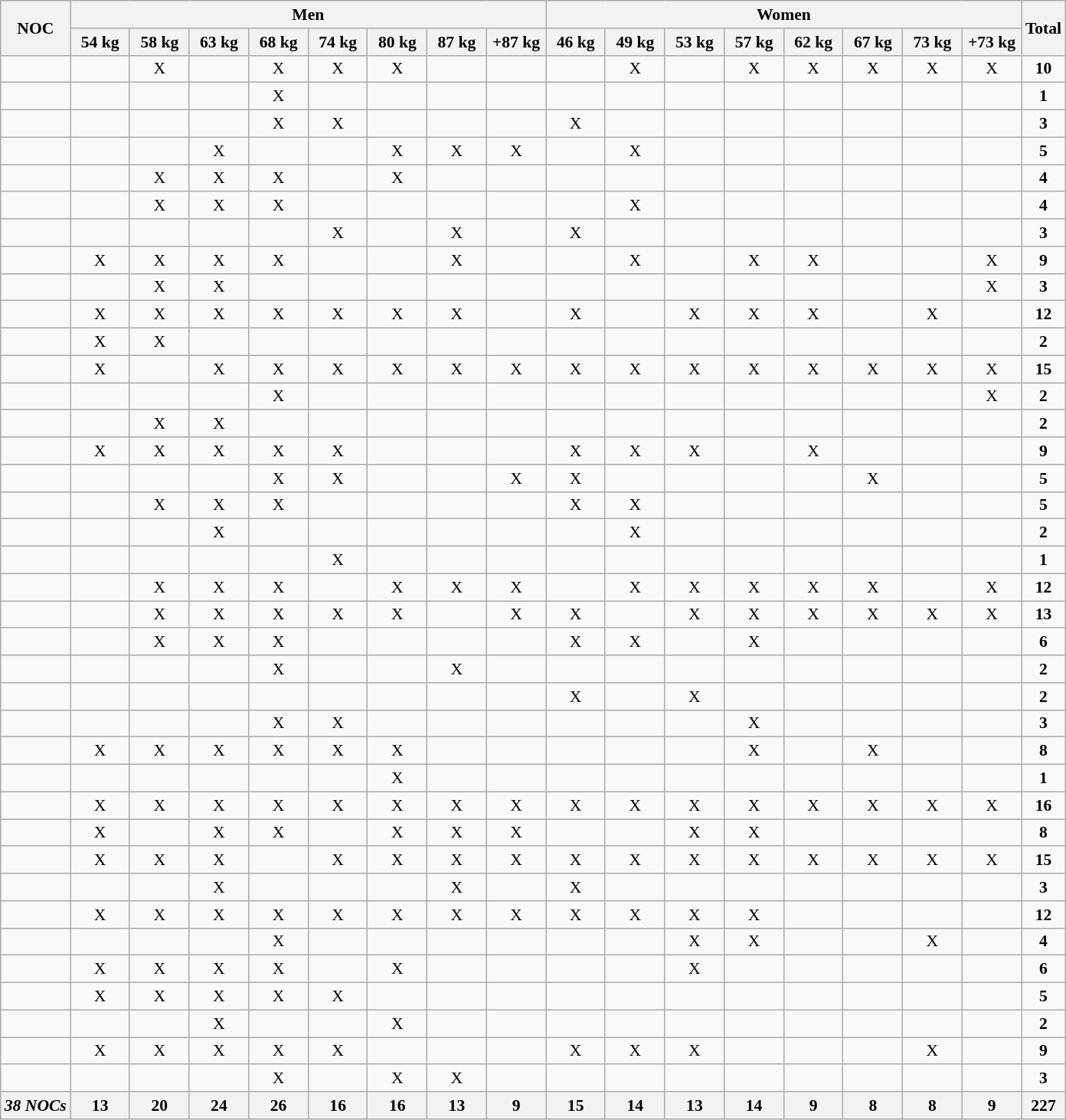<table class="wikitable collapsible" style="text-align:center; font-size:90%">
<tr>
<th rowspan=2>NOC</th>
<th colspan=8>Men</th>
<th colspan=8>Women</th>
<th rowspan=2>Total</th>
</tr>
<tr>
<th width=45>54 kg</th>
<th width=45>58 kg</th>
<th width=45>63 kg</th>
<th width=45>68 kg</th>
<th width=45>74 kg</th>
<th width=45>80 kg</th>
<th width=45>87 kg</th>
<th width=45>+87 kg</th>
<th width=45>46 kg</th>
<th width=45>49 kg</th>
<th width=45>53 kg</th>
<th width=45>57 kg</th>
<th width=45>62 kg</th>
<th width=45>67 kg</th>
<th width=45>73 kg</th>
<th width=45>+73 kg</th>
</tr>
<tr>
<td align=left></td>
<td></td>
<td>X</td>
<td></td>
<td>X</td>
<td>X</td>
<td>X</td>
<td></td>
<td></td>
<td></td>
<td>X</td>
<td></td>
<td>X</td>
<td>X</td>
<td>X</td>
<td>X</td>
<td>X</td>
<td><strong>10</strong></td>
</tr>
<tr>
<td align=left></td>
<td></td>
<td></td>
<td></td>
<td>X</td>
<td></td>
<td></td>
<td></td>
<td></td>
<td></td>
<td></td>
<td></td>
<td></td>
<td></td>
<td></td>
<td></td>
<td></td>
<td><strong>1</strong></td>
</tr>
<tr>
<td align=left></td>
<td></td>
<td></td>
<td></td>
<td>X</td>
<td>X</td>
<td></td>
<td></td>
<td></td>
<td>X</td>
<td></td>
<td></td>
<td></td>
<td></td>
<td></td>
<td></td>
<td></td>
<td><strong>3</strong></td>
</tr>
<tr>
<td align=left></td>
<td></td>
<td></td>
<td>X</td>
<td></td>
<td></td>
<td>X</td>
<td>X</td>
<td>X</td>
<td></td>
<td>X</td>
<td></td>
<td></td>
<td></td>
<td></td>
<td></td>
<td></td>
<td><strong>5</strong></td>
</tr>
<tr>
<td align=left></td>
<td></td>
<td>X</td>
<td>X</td>
<td>X</td>
<td></td>
<td>X</td>
<td></td>
<td></td>
<td></td>
<td></td>
<td></td>
<td></td>
<td></td>
<td></td>
<td></td>
<td></td>
<td><strong>4</strong></td>
</tr>
<tr>
<td align=left></td>
<td></td>
<td>X</td>
<td>X</td>
<td>X</td>
<td></td>
<td></td>
<td></td>
<td></td>
<td></td>
<td>X</td>
<td></td>
<td></td>
<td></td>
<td></td>
<td></td>
<td></td>
<td><strong>4</strong></td>
</tr>
<tr>
<td align=left></td>
<td></td>
<td></td>
<td></td>
<td></td>
<td>X</td>
<td></td>
<td>X</td>
<td></td>
<td>X</td>
<td></td>
<td></td>
<td></td>
<td></td>
<td></td>
<td></td>
<td></td>
<td><strong>3</strong></td>
</tr>
<tr>
<td align=left></td>
<td>X</td>
<td>X</td>
<td>X</td>
<td>X</td>
<td></td>
<td></td>
<td>X</td>
<td></td>
<td></td>
<td>X</td>
<td></td>
<td>X</td>
<td>X</td>
<td></td>
<td></td>
<td>X</td>
<td><strong>9</strong></td>
</tr>
<tr>
<td align=left></td>
<td></td>
<td>X</td>
<td>X</td>
<td></td>
<td></td>
<td></td>
<td></td>
<td></td>
<td></td>
<td></td>
<td></td>
<td></td>
<td></td>
<td></td>
<td></td>
<td>X</td>
<td><strong>3</strong></td>
</tr>
<tr>
<td align=left></td>
<td>X</td>
<td>X</td>
<td>X</td>
<td>X</td>
<td>X</td>
<td>X</td>
<td>X</td>
<td></td>
<td>X</td>
<td></td>
<td>X</td>
<td>X</td>
<td>X</td>
<td></td>
<td>X</td>
<td></td>
<td><strong>12</strong></td>
</tr>
<tr>
<td align=left></td>
<td>X</td>
<td>X</td>
<td></td>
<td></td>
<td></td>
<td></td>
<td></td>
<td></td>
<td></td>
<td></td>
<td></td>
<td></td>
<td></td>
<td></td>
<td></td>
<td></td>
<td><strong>2</strong></td>
</tr>
<tr>
<td align=left></td>
<td>X</td>
<td></td>
<td>X</td>
<td>X</td>
<td>X</td>
<td>X</td>
<td>X</td>
<td>X</td>
<td>X</td>
<td>X</td>
<td>X</td>
<td>X</td>
<td>X</td>
<td>X</td>
<td>X</td>
<td>X</td>
<td><strong>15</strong></td>
</tr>
<tr>
<td align=left></td>
<td></td>
<td></td>
<td></td>
<td>X</td>
<td></td>
<td></td>
<td></td>
<td></td>
<td></td>
<td></td>
<td></td>
<td></td>
<td></td>
<td></td>
<td></td>
<td>X</td>
<td><strong>2</strong></td>
</tr>
<tr>
<td align=left></td>
<td></td>
<td>X</td>
<td>X</td>
<td></td>
<td></td>
<td></td>
<td></td>
<td></td>
<td></td>
<td></td>
<td></td>
<td></td>
<td></td>
<td></td>
<td></td>
<td></td>
<td><strong>2</strong></td>
</tr>
<tr>
<td align=left></td>
<td>X</td>
<td>X</td>
<td>X</td>
<td>X</td>
<td>X</td>
<td></td>
<td></td>
<td></td>
<td>X</td>
<td>X</td>
<td>X</td>
<td></td>
<td>X</td>
<td></td>
<td></td>
<td></td>
<td><strong>9</strong></td>
</tr>
<tr>
<td align=left></td>
<td></td>
<td></td>
<td></td>
<td>X</td>
<td>X</td>
<td></td>
<td></td>
<td>X</td>
<td>X</td>
<td></td>
<td></td>
<td></td>
<td></td>
<td>X</td>
<td></td>
<td></td>
<td><strong>5</strong></td>
</tr>
<tr>
<td align=left></td>
<td></td>
<td>X</td>
<td>X</td>
<td>X</td>
<td></td>
<td></td>
<td></td>
<td></td>
<td>X</td>
<td>X</td>
<td></td>
<td></td>
<td></td>
<td></td>
<td></td>
<td></td>
<td><strong>5</strong></td>
</tr>
<tr>
<td align=left></td>
<td></td>
<td></td>
<td>X</td>
<td></td>
<td></td>
<td></td>
<td></td>
<td></td>
<td></td>
<td>X</td>
<td></td>
<td></td>
<td></td>
<td></td>
<td></td>
<td></td>
<td><strong>2</strong></td>
</tr>
<tr>
<td align=left></td>
<td></td>
<td></td>
<td></td>
<td></td>
<td>X</td>
<td></td>
<td></td>
<td></td>
<td></td>
<td></td>
<td></td>
<td></td>
<td></td>
<td></td>
<td></td>
<td></td>
<td><strong>1</strong></td>
</tr>
<tr>
<td align=left></td>
<td></td>
<td>X</td>
<td>X</td>
<td>X</td>
<td></td>
<td>X</td>
<td>X</td>
<td>X</td>
<td></td>
<td>X</td>
<td>X</td>
<td>X</td>
<td>X</td>
<td>X</td>
<td></td>
<td>X</td>
<td><strong>12</strong></td>
</tr>
<tr>
<td align=left></td>
<td></td>
<td>X</td>
<td>X</td>
<td>X</td>
<td>X</td>
<td>X</td>
<td></td>
<td>X</td>
<td>X</td>
<td></td>
<td>X</td>
<td>X</td>
<td>X</td>
<td>X</td>
<td>X</td>
<td>X</td>
<td><strong>13</strong></td>
</tr>
<tr>
<td align=left></td>
<td></td>
<td>X</td>
<td>X</td>
<td>X</td>
<td></td>
<td></td>
<td></td>
<td></td>
<td>X</td>
<td>X</td>
<td></td>
<td>X</td>
<td></td>
<td></td>
<td></td>
<td></td>
<td><strong>6</strong></td>
</tr>
<tr>
<td align=left></td>
<td></td>
<td></td>
<td></td>
<td>X</td>
<td></td>
<td></td>
<td>X</td>
<td></td>
<td></td>
<td></td>
<td></td>
<td></td>
<td></td>
<td></td>
<td></td>
<td></td>
<td><strong>2</strong></td>
</tr>
<tr>
<td align=left></td>
<td></td>
<td></td>
<td></td>
<td></td>
<td></td>
<td></td>
<td></td>
<td></td>
<td>X</td>
<td></td>
<td>X</td>
<td></td>
<td></td>
<td></td>
<td></td>
<td></td>
<td><strong>2</strong></td>
</tr>
<tr>
<td align=left></td>
<td></td>
<td></td>
<td></td>
<td>X</td>
<td>X</td>
<td></td>
<td></td>
<td></td>
<td></td>
<td></td>
<td></td>
<td>X</td>
<td></td>
<td></td>
<td></td>
<td></td>
<td><strong>3</strong></td>
</tr>
<tr>
<td align=left></td>
<td>X</td>
<td>X</td>
<td>X</td>
<td>X</td>
<td>X</td>
<td>X</td>
<td></td>
<td></td>
<td></td>
<td></td>
<td></td>
<td>X</td>
<td></td>
<td>X</td>
<td></td>
<td></td>
<td><strong>8</strong></td>
</tr>
<tr>
<td align=left></td>
<td></td>
<td></td>
<td></td>
<td></td>
<td></td>
<td>X</td>
<td></td>
<td></td>
<td></td>
<td></td>
<td></td>
<td></td>
<td></td>
<td></td>
<td></td>
<td></td>
<td><strong>1</strong></td>
</tr>
<tr>
<td align=left></td>
<td>X</td>
<td>X</td>
<td>X</td>
<td>X</td>
<td>X</td>
<td>X</td>
<td>X</td>
<td>X</td>
<td>X</td>
<td>X</td>
<td>X</td>
<td>X</td>
<td>X</td>
<td>X</td>
<td>X</td>
<td>X</td>
<td><strong>16</strong></td>
</tr>
<tr>
<td align=left></td>
<td>X</td>
<td></td>
<td>X</td>
<td>X</td>
<td></td>
<td>X</td>
<td>X</td>
<td>X</td>
<td></td>
<td></td>
<td>X</td>
<td>X</td>
<td></td>
<td></td>
<td></td>
<td></td>
<td><strong>8</strong></td>
</tr>
<tr>
<td align=left></td>
<td>X</td>
<td>X</td>
<td>X</td>
<td></td>
<td>X</td>
<td>X</td>
<td>X</td>
<td>X</td>
<td>X</td>
<td>X</td>
<td>X</td>
<td>X</td>
<td>X</td>
<td>X</td>
<td>X</td>
<td>X</td>
<td><strong>15</strong></td>
</tr>
<tr>
<td align=left></td>
<td></td>
<td></td>
<td>X</td>
<td></td>
<td></td>
<td></td>
<td>X</td>
<td></td>
<td>X</td>
<td></td>
<td></td>
<td></td>
<td></td>
<td></td>
<td></td>
<td></td>
<td><strong>3</strong></td>
</tr>
<tr>
<td align=left></td>
<td>X</td>
<td>X</td>
<td>X</td>
<td>X</td>
<td>X</td>
<td>X</td>
<td>X</td>
<td>X</td>
<td>X</td>
<td>X</td>
<td>X</td>
<td>X</td>
<td></td>
<td></td>
<td></td>
<td></td>
<td><strong>12</strong></td>
</tr>
<tr>
<td align=left></td>
<td></td>
<td></td>
<td></td>
<td>X</td>
<td></td>
<td></td>
<td></td>
<td></td>
<td></td>
<td></td>
<td>X</td>
<td>X</td>
<td></td>
<td></td>
<td>X</td>
<td></td>
<td><strong>4</strong></td>
</tr>
<tr>
<td align=left></td>
<td>X</td>
<td>X</td>
<td>X</td>
<td>X</td>
<td></td>
<td>X</td>
<td></td>
<td></td>
<td></td>
<td></td>
<td>X</td>
<td></td>
<td></td>
<td></td>
<td></td>
<td></td>
<td><strong>6</strong></td>
</tr>
<tr>
<td align=left></td>
<td>X</td>
<td>X</td>
<td>X</td>
<td>X</td>
<td>X</td>
<td></td>
<td></td>
<td></td>
<td></td>
<td></td>
<td></td>
<td></td>
<td></td>
<td></td>
<td></td>
<td></td>
<td><strong>5</strong></td>
</tr>
<tr>
<td align=left></td>
<td></td>
<td></td>
<td>X</td>
<td></td>
<td></td>
<td>X</td>
<td></td>
<td></td>
<td></td>
<td></td>
<td></td>
<td></td>
<td></td>
<td></td>
<td></td>
<td></td>
<td><strong>2</strong></td>
</tr>
<tr>
<td align=left></td>
<td>X</td>
<td>X</td>
<td>X</td>
<td>X</td>
<td>X</td>
<td></td>
<td></td>
<td></td>
<td>X</td>
<td>X</td>
<td>X</td>
<td></td>
<td></td>
<td></td>
<td>X</td>
<td></td>
<td><strong>9</strong></td>
</tr>
<tr>
<td align=left></td>
<td></td>
<td></td>
<td></td>
<td>X</td>
<td></td>
<td>X</td>
<td>X</td>
<td></td>
<td></td>
<td></td>
<td></td>
<td></td>
<td></td>
<td></td>
<td></td>
<td></td>
<td><strong>3</strong></td>
</tr>
<tr>
<th><em>38 NOCs</em></th>
<th>13</th>
<th>20</th>
<th>24</th>
<th>26</th>
<th>16</th>
<th>16</th>
<th>13</th>
<th>9</th>
<th>15</th>
<th>14</th>
<th>13</th>
<th>14</th>
<th>9</th>
<th>8</th>
<th>8</th>
<th>9</th>
<th>227</th>
</tr>
</table>
